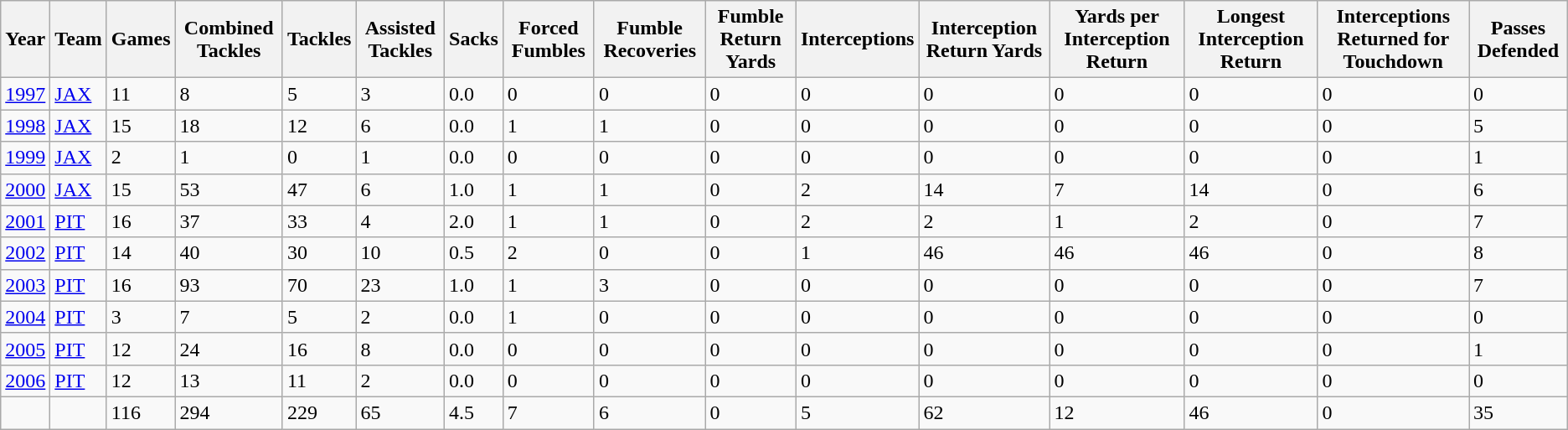<table class="wikitable">
<tr>
<th>Year</th>
<th>Team</th>
<th>Games</th>
<th>Combined Tackles</th>
<th>Tackles</th>
<th>Assisted Tackles</th>
<th>Sacks</th>
<th>Forced Fumbles</th>
<th>Fumble Recoveries</th>
<th>Fumble Return Yards</th>
<th>Interceptions</th>
<th>Interception Return Yards</th>
<th>Yards per Interception Return</th>
<th>Longest Interception Return</th>
<th>Interceptions Returned for Touchdown</th>
<th>Passes Defended</th>
</tr>
<tr>
<td><a href='#'>1997</a></td>
<td><a href='#'>JAX</a></td>
<td>11</td>
<td>8</td>
<td>5</td>
<td>3</td>
<td>0.0</td>
<td>0</td>
<td>0</td>
<td>0</td>
<td>0</td>
<td>0</td>
<td>0</td>
<td>0</td>
<td>0</td>
<td>0</td>
</tr>
<tr>
<td><a href='#'>1998</a></td>
<td><a href='#'>JAX</a></td>
<td>15</td>
<td>18</td>
<td>12</td>
<td>6</td>
<td>0.0</td>
<td>1</td>
<td>1</td>
<td>0</td>
<td>0</td>
<td>0</td>
<td>0</td>
<td>0</td>
<td>0</td>
<td>5</td>
</tr>
<tr>
<td><a href='#'>1999</a></td>
<td><a href='#'>JAX</a></td>
<td>2</td>
<td>1</td>
<td>0</td>
<td>1</td>
<td>0.0</td>
<td>0</td>
<td>0</td>
<td>0</td>
<td>0</td>
<td>0</td>
<td>0</td>
<td>0</td>
<td>0</td>
<td>1</td>
</tr>
<tr>
<td><a href='#'>2000</a></td>
<td><a href='#'>JAX</a></td>
<td>15</td>
<td>53</td>
<td>47</td>
<td>6</td>
<td>1.0</td>
<td>1</td>
<td>1</td>
<td>0</td>
<td>2</td>
<td>14</td>
<td>7</td>
<td>14</td>
<td>0</td>
<td>6</td>
</tr>
<tr>
<td><a href='#'>2001</a></td>
<td><a href='#'>PIT</a></td>
<td>16</td>
<td>37</td>
<td>33</td>
<td>4</td>
<td>2.0</td>
<td>1</td>
<td>1</td>
<td>0</td>
<td>2</td>
<td>2</td>
<td>1</td>
<td>2</td>
<td>0</td>
<td>7</td>
</tr>
<tr>
<td><a href='#'>2002</a></td>
<td><a href='#'>PIT</a></td>
<td>14</td>
<td>40</td>
<td>30</td>
<td>10</td>
<td>0.5</td>
<td>2</td>
<td>0</td>
<td>0</td>
<td>1</td>
<td>46</td>
<td>46</td>
<td>46</td>
<td>0</td>
<td>8</td>
</tr>
<tr>
<td><a href='#'>2003</a></td>
<td><a href='#'>PIT</a></td>
<td>16</td>
<td>93</td>
<td>70</td>
<td>23</td>
<td>1.0</td>
<td>1</td>
<td>3</td>
<td>0</td>
<td>0</td>
<td>0</td>
<td>0</td>
<td>0</td>
<td>0</td>
<td>7</td>
</tr>
<tr>
<td><a href='#'>2004</a></td>
<td><a href='#'>PIT</a></td>
<td>3</td>
<td>7</td>
<td>5</td>
<td>2</td>
<td>0.0</td>
<td>1</td>
<td>0</td>
<td>0</td>
<td>0</td>
<td>0</td>
<td>0</td>
<td>0</td>
<td>0</td>
<td>0</td>
</tr>
<tr>
<td><a href='#'>2005</a></td>
<td><a href='#'>PIT</a></td>
<td>12</td>
<td>24</td>
<td>16</td>
<td>8</td>
<td>0.0</td>
<td>0</td>
<td>0</td>
<td>0</td>
<td>0</td>
<td>0</td>
<td>0</td>
<td>0</td>
<td>0</td>
<td>1</td>
</tr>
<tr>
<td><a href='#'>2006</a></td>
<td><a href='#'>PIT</a></td>
<td>12</td>
<td>13</td>
<td>11</td>
<td>2</td>
<td>0.0</td>
<td>0</td>
<td>0</td>
<td>0</td>
<td>0</td>
<td>0</td>
<td>0</td>
<td>0</td>
<td>0</td>
<td>0</td>
</tr>
<tr>
<td></td>
<td></td>
<td>116</td>
<td>294</td>
<td>229</td>
<td>65</td>
<td>4.5</td>
<td>7</td>
<td>6</td>
<td>0</td>
<td>5</td>
<td>62</td>
<td>12</td>
<td>46</td>
<td>0</td>
<td>35</td>
</tr>
</table>
